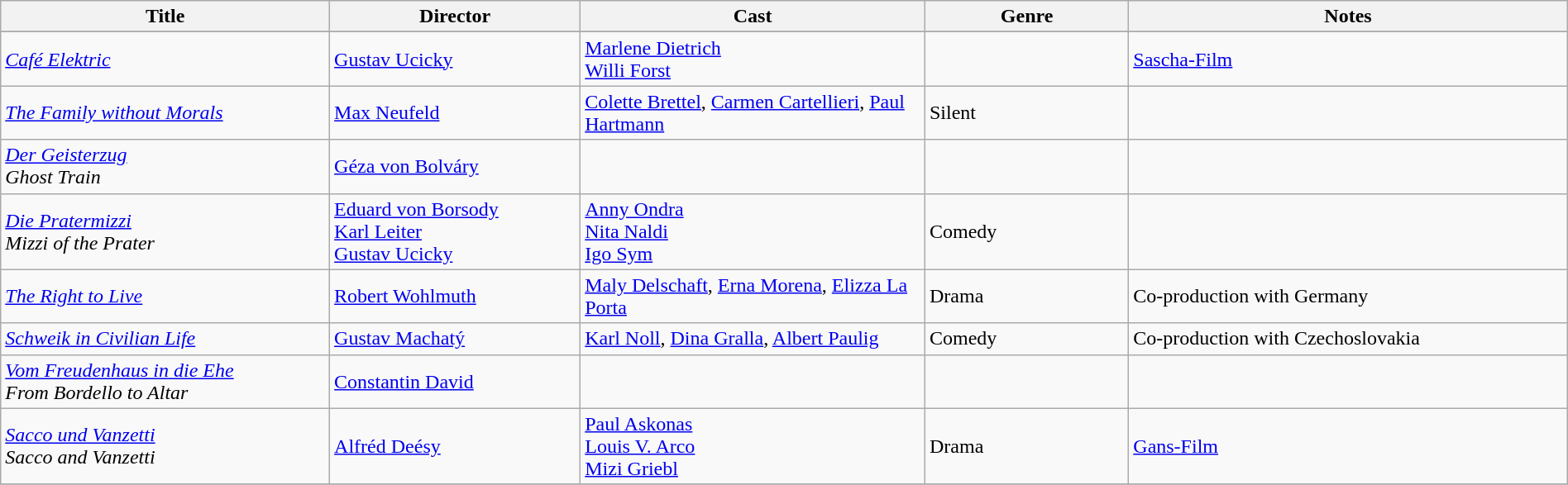<table class="wikitable" width= "100%">
<tr>
<th width=21%>Title</th>
<th width=16%>Director</th>
<th width=22%>Cast</th>
<th width=13%>Genre</th>
<th width=28%>Notes</th>
</tr>
<tr>
</tr>
<tr>
<td><em><a href='#'>Café Elektric</a></em></td>
<td><a href='#'>Gustav Ucicky</a></td>
<td><a href='#'>Marlene Dietrich</a><br><a href='#'>Willi Forst</a></td>
<td></td>
<td><a href='#'>Sascha-Film</a></td>
</tr>
<tr>
<td><em><a href='#'>The Family without Morals</a></em></td>
<td><a href='#'>Max Neufeld</a></td>
<td><a href='#'>Colette Brettel</a>, <a href='#'>Carmen Cartellieri</a>, <a href='#'>Paul Hartmann</a></td>
<td>Silent</td>
<td></td>
</tr>
<tr>
<td><em><a href='#'>Der Geisterzug</a></em><br><em>Ghost Train</em></td>
<td><a href='#'>Géza von Bolváry</a></td>
<td></td>
<td></td>
<td></td>
</tr>
<tr>
<td><em><a href='#'>Die Pratermizzi</a></em><br><em>Mizzi of the Prater</em></td>
<td><a href='#'>Eduard von Borsody</a><br><a href='#'>Karl Leiter</a><br><a href='#'>Gustav Ucicky</a></td>
<td><a href='#'>Anny Ondra</a><br><a href='#'>Nita Naldi</a><br><a href='#'>Igo Sym</a></td>
<td>Comedy</td>
<td></td>
</tr>
<tr>
<td><em><a href='#'>The Right to Live</a></em></td>
<td><a href='#'>Robert Wohlmuth</a></td>
<td><a href='#'>Maly Delschaft</a>, <a href='#'>Erna Morena</a>, <a href='#'>Elizza La Porta</a></td>
<td>Drama</td>
<td>Co-production with Germany</td>
</tr>
<tr>
<td><em><a href='#'>Schweik in Civilian Life</a></em></td>
<td><a href='#'>Gustav Machatý</a></td>
<td><a href='#'>Karl Noll</a>, <a href='#'>Dina Gralla</a>, <a href='#'>Albert Paulig</a></td>
<td>Comedy</td>
<td>Co-production with Czechoslovakia</td>
</tr>
<tr>
<td><em><a href='#'>Vom Freudenhaus in die Ehe</a></em><br><em>From Bordello to Altar</em></td>
<td><a href='#'>Constantin David</a></td>
<td></td>
<td></td>
<td></td>
</tr>
<tr>
<td><em><a href='#'>Sacco und Vanzetti</a></em><br><em>Sacco and Vanzetti</em></td>
<td><a href='#'>Alfréd Deésy</a></td>
<td><a href='#'>Paul Askonas</a><br><a href='#'>Louis V. Arco</a><br><a href='#'>Mizi Griebl</a></td>
<td>Drama</td>
<td><a href='#'>Gans-Film</a></td>
</tr>
<tr>
</tr>
</table>
